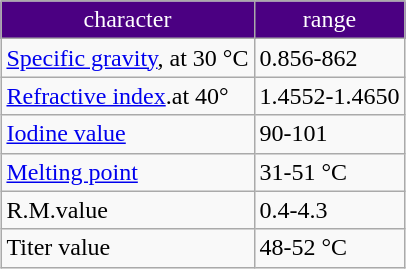<table class="wikitable" style="margin:auto;">
<tr style="background:indigo; color:white" align="center">
<td>character</td>
<td>range</td>
</tr>
<tr>
<td><a href='#'>Specific gravity</a>, at 30 °C</td>
<td>0.856-862</td>
</tr>
<tr>
<td><a href='#'>Refractive index</a>.at 40°</td>
<td>1.4552-1.4650</td>
</tr>
<tr>
<td><a href='#'>Iodine value</a></td>
<td>90-101</td>
</tr>
<tr>
<td><a href='#'>Melting point</a></td>
<td>31-51 °C</td>
</tr>
<tr>
<td>R.M.value</td>
<td>0.4-4.3</td>
</tr>
<tr>
<td>Titer value</td>
<td>48-52 °C</td>
</tr>
</table>
